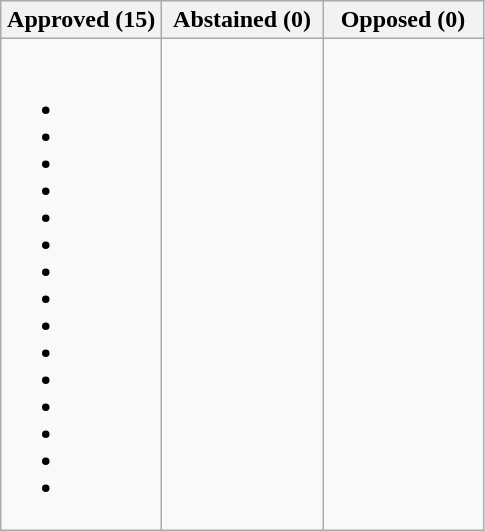<table class=wikitable>
<tr>
<th width=33%>Approved (15)</th>
<th width=33%>Abstained (0)</th>
<th width=33%>Opposed (0)</th>
</tr>
<tr valign=top>
<td><br><ul><li><strong></strong></li><li><strong></strong></li><li></li><li></li><li></li><li><strong></strong></li><li></li><li></li><li></li><li></li><li></li><li><strong></strong></li><li></li><li></li><li><strong></strong></li></ul></td>
<td></td>
<td></td>
</tr>
</table>
